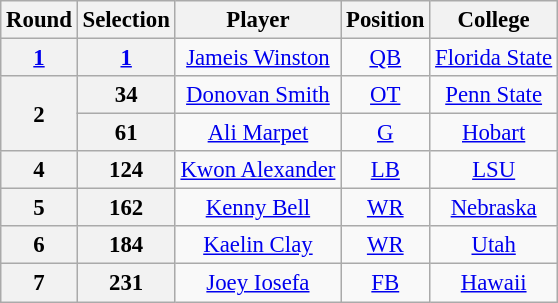<table class="wikitable" style="font-size: 95%; text-align: center;">
<tr>
<th>Round</th>
<th>Selection</th>
<th>Player</th>
<th>Position</th>
<th>College</th>
</tr>
<tr>
<th><a href='#'>1</a></th>
<th><a href='#'>1</a></th>
<td><a href='#'>Jameis Winston</a></td>
<td><a href='#'>QB</a></td>
<td><a href='#'>Florida State</a></td>
</tr>
<tr>
<th rowspan=2>2</th>
<th>34</th>
<td><a href='#'>Donovan Smith</a></td>
<td><a href='#'>OT</a></td>
<td><a href='#'>Penn State</a></td>
</tr>
<tr>
<th>61</th>
<td><a href='#'>Ali Marpet</a></td>
<td><a href='#'>G</a></td>
<td><a href='#'>Hobart</a></td>
</tr>
<tr>
<th>4</th>
<th>124</th>
<td><a href='#'>Kwon Alexander</a></td>
<td><a href='#'>LB</a></td>
<td><a href='#'>LSU</a></td>
</tr>
<tr>
<th>5</th>
<th>162</th>
<td><a href='#'>Kenny Bell</a></td>
<td><a href='#'>WR</a></td>
<td><a href='#'>Nebraska</a></td>
</tr>
<tr>
<th>6</th>
<th>184</th>
<td><a href='#'>Kaelin Clay</a></td>
<td><a href='#'>WR</a></td>
<td><a href='#'>Utah</a></td>
</tr>
<tr>
<th>7</th>
<th>231</th>
<td><a href='#'>Joey Iosefa</a></td>
<td><a href='#'>FB</a></td>
<td><a href='#'>Hawaii</a></td>
</tr>
</table>
